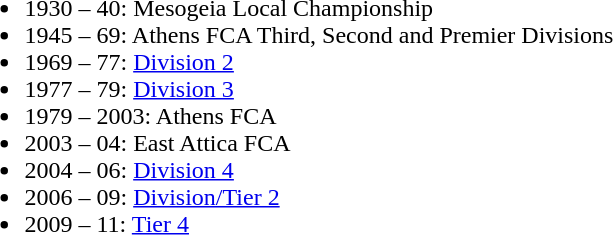<table>
<tr>
<td valign="top"><br><ul><li>1930 – 40: Mesogeia Local Championship</li><li>1945 – 69: Athens FCA Third, Second and Premier Divisions</li><li>1969 – 77: <a href='#'>Division 2</a></li><li>1977 – 79: <a href='#'>Division 3</a></li><li>1979 – 2003: Athens FCA</li><li>2003 – 04: East Attica FCA</li><li>2004 – 06: <a href='#'>Division 4</a></li><li>2006 – 09: <a href='#'>Division/Tier 2</a></li><li>2009 – 11: <a href='#'>Tier 4</a></li></ul></td>
</tr>
</table>
